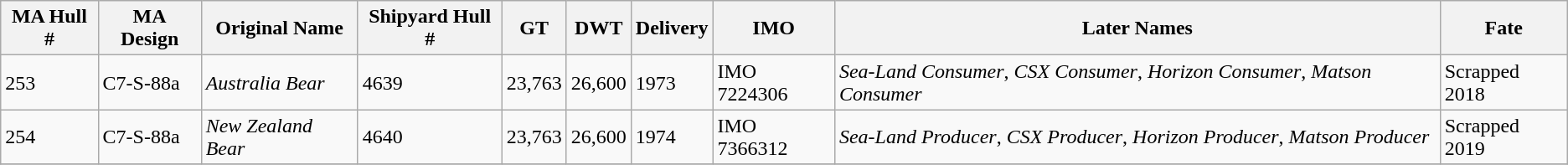<table class="wikitable">
<tr>
<th>MA Hull #</th>
<th>MA Design</th>
<th>Original Name</th>
<th>Shipyard Hull #</th>
<th>GT</th>
<th>DWT</th>
<th>Delivery</th>
<th>IMO</th>
<th>Later Names</th>
<th>Fate</th>
</tr>
<tr>
<td>253</td>
<td>C7-S-88a</td>
<td><em>Australia Bear</em></td>
<td>4639</td>
<td>23,763</td>
<td>26,600</td>
<td>1973</td>
<td>IMO 7224306</td>
<td><em>Sea-Land Consumer</em>, <em>CSX Consumer</em>, <em>Horizon Consumer</em>, <em>Matson Consumer</em></td>
<td>Scrapped 2018</td>
</tr>
<tr>
<td>254</td>
<td>C7-S-88a</td>
<td><em>New Zealand Bear</em></td>
<td>4640</td>
<td>23,763</td>
<td>26,600</td>
<td>1974</td>
<td>IMO 7366312</td>
<td><em>Sea-Land Producer</em>, <em>CSX Producer</em>, <em>Horizon Producer</em>, <em>Matson Producer</em></td>
<td>Scrapped 2019</td>
</tr>
<tr>
</tr>
</table>
